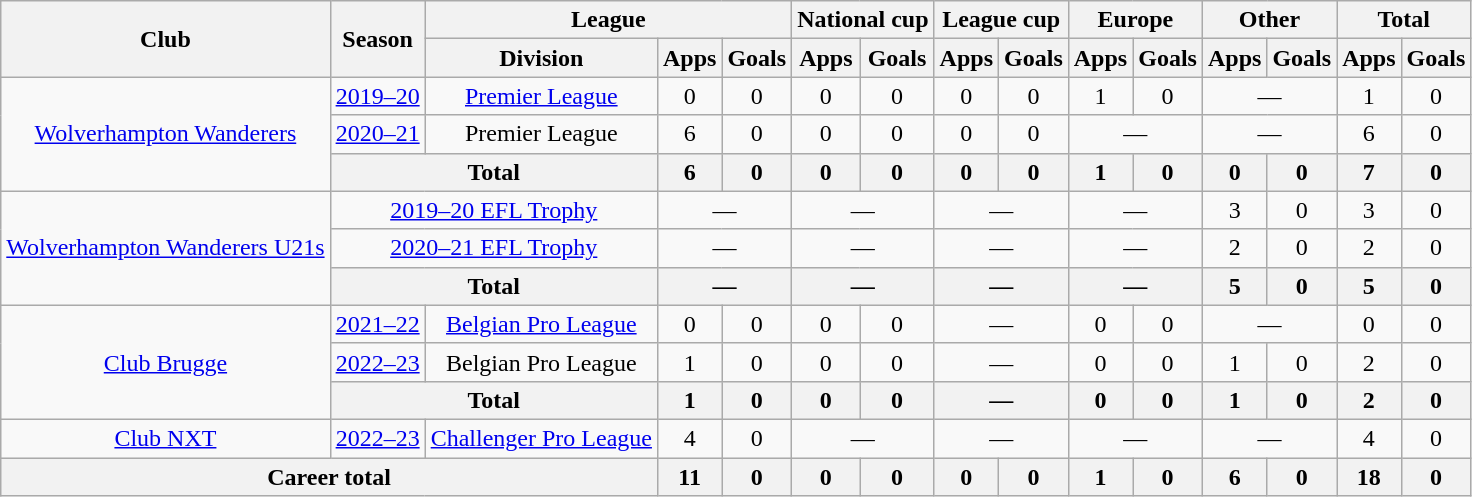<table class="wikitable" style="text-align: center">
<tr>
<th rowspan="2">Club</th>
<th rowspan="2">Season</th>
<th colspan="3">League</th>
<th colspan="2">National cup</th>
<th colspan="2">League cup</th>
<th colspan="2">Europe</th>
<th colspan="2">Other</th>
<th colspan="2">Total</th>
</tr>
<tr>
<th>Division</th>
<th>Apps</th>
<th>Goals</th>
<th>Apps</th>
<th>Goals</th>
<th>Apps</th>
<th>Goals</th>
<th>Apps</th>
<th>Goals</th>
<th>Apps</th>
<th>Goals</th>
<th>Apps</th>
<th>Goals</th>
</tr>
<tr>
<td rowspan="3"><a href='#'>Wolverhampton Wanderers</a></td>
<td><a href='#'>2019–20</a></td>
<td><a href='#'>Premier League</a></td>
<td>0</td>
<td>0</td>
<td>0</td>
<td>0</td>
<td>0</td>
<td>0</td>
<td>1</td>
<td>0</td>
<td colspan=2>—</td>
<td>1</td>
<td>0</td>
</tr>
<tr>
<td><a href='#'>2020–21</a></td>
<td>Premier League</td>
<td>6</td>
<td>0</td>
<td>0</td>
<td>0</td>
<td>0</td>
<td>0</td>
<td colspan=2>—</td>
<td colspan=2>—</td>
<td>6</td>
<td>0</td>
</tr>
<tr>
<th colspan="2">Total</th>
<th>6</th>
<th>0</th>
<th>0</th>
<th>0</th>
<th>0</th>
<th>0</th>
<th>1</th>
<th>0</th>
<th>0</th>
<th>0</th>
<th>7</th>
<th>0</th>
</tr>
<tr>
<td rowspan="3"><a href='#'>Wolverhampton Wanderers U21s</a></td>
<td colspan="2"><a href='#'>2019–20 EFL Trophy</a></td>
<td colspan=2>—</td>
<td colspan=2>—</td>
<td colspan=2>—</td>
<td colspan=2>—</td>
<td>3</td>
<td>0</td>
<td>3</td>
<td>0</td>
</tr>
<tr>
<td colspan="2"><a href='#'>2020–21 EFL Trophy</a></td>
<td colspan=2>—</td>
<td colspan=2>—</td>
<td colspan=2>—</td>
<td colspan=2>—</td>
<td>2</td>
<td>0</td>
<td>2</td>
<td>0</td>
</tr>
<tr>
<th colspan="2">Total</th>
<th colspan=2>—</th>
<th colspan=2>—</th>
<th colspan=2>—</th>
<th colspan=2>—</th>
<th>5</th>
<th>0</th>
<th>5</th>
<th>0</th>
</tr>
<tr>
<td rowspan="3"><a href='#'>Club Brugge</a></td>
<td><a href='#'>2021–22</a></td>
<td><a href='#'>Belgian Pro League</a></td>
<td>0</td>
<td>0</td>
<td>0</td>
<td>0</td>
<td colspan=2>—</td>
<td>0</td>
<td>0</td>
<td colspan=2>—</td>
<td>0</td>
<td>0</td>
</tr>
<tr>
<td><a href='#'>2022–23</a></td>
<td>Belgian Pro League</td>
<td>1</td>
<td>0</td>
<td>0</td>
<td>0</td>
<td colspan=2>—</td>
<td>0</td>
<td>0</td>
<td>1</td>
<td>0</td>
<td>2</td>
<td>0</td>
</tr>
<tr>
<th colspan="2">Total</th>
<th>1</th>
<th>0</th>
<th>0</th>
<th>0</th>
<th colspan=2>—</th>
<th>0</th>
<th>0</th>
<th>1</th>
<th>0</th>
<th>2</th>
<th>0</th>
</tr>
<tr>
<td><a href='#'>Club NXT</a></td>
<td><a href='#'>2022–23</a></td>
<td><a href='#'>Challenger Pro League</a></td>
<td>4</td>
<td>0</td>
<td colspan="2">—</td>
<td colspan="2">—</td>
<td colspan="2">—</td>
<td colspan="2">—</td>
<td>4</td>
<td>0</td>
</tr>
<tr>
<th colspan="3">Career total</th>
<th>11</th>
<th>0</th>
<th>0</th>
<th>0</th>
<th>0</th>
<th>0</th>
<th>1</th>
<th>0</th>
<th>6</th>
<th>0</th>
<th>18</th>
<th>0</th>
</tr>
</table>
